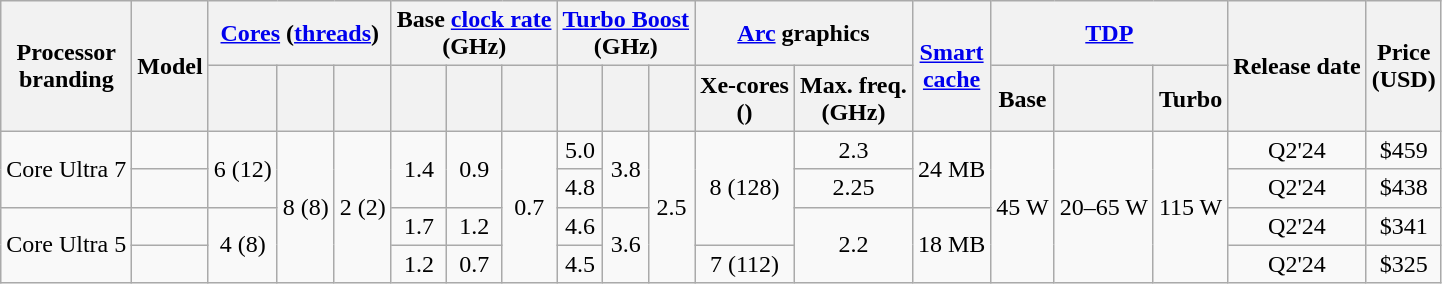<table class="wikitable sortable" style="text-align:center;">
<tr>
<th rowspan="2">Processor<br>branding</th>
<th rowspan="2">Model</th>
<th colspan="3"><a href='#'>Cores</a> (<a href='#'>threads</a>)</th>
<th colspan="3">Base <a href='#'>clock rate</a><br>(GHz)</th>
<th colspan="3"><a href='#'>Turbo Boost</a><br>(GHz)</th>
<th colspan="2"><a href='#'>Arc</a> graphics</th>
<th rowspan="2"><a href='#'>Smart</a><br><a href='#'>cache</a></th>
<th colspan="3"><a href='#'>TDP</a></th>
<th rowspan="2">Release date</th>
<th rowspan="2">Price<br>(USD)</th>
</tr>
<tr>
<th></th>
<th></th>
<th></th>
<th></th>
<th></th>
<th></th>
<th></th>
<th></th>
<th></th>
<th>Xe-cores<br>()</th>
<th>Max. freq.<br>(GHz)</th>
<th>Base</th>
<th></th>
<th>Turbo</th>
</tr>
<tr>
<td rowspan="2">Core Ultra 7</td>
<td></td>
<td rowspan="2">6 (12)</td>
<td rowspan="4">8 (8)</td>
<td rowspan="4">2 (2)</td>
<td rowspan="2">1.4</td>
<td rowspan="2">0.9</td>
<td rowspan="4">0.7</td>
<td>5.0</td>
<td rowspan="2">3.8</td>
<td rowspan="4">2.5</td>
<td rowspan="3">8 (128)</td>
<td>2.3</td>
<td rowspan="2">24 MB</td>
<td rowspan="4">45 W</td>
<td rowspan="4">20–65 W</td>
<td rowspan="4">115 W</td>
<td>Q2'24</td>
<td>$459</td>
</tr>
<tr>
<td></td>
<td>4.8</td>
<td>2.25</td>
<td>Q2'24</td>
<td>$438</td>
</tr>
<tr>
<td rowspan="2">Core Ultra 5</td>
<td></td>
<td rowspan="2">4 (8)</td>
<td>1.7</td>
<td>1.2</td>
<td>4.6</td>
<td rowspan="2">3.6</td>
<td rowspan="2">2.2</td>
<td rowspan="2">18 MB</td>
<td>Q2'24</td>
<td>$341</td>
</tr>
<tr>
<td></td>
<td>1.2</td>
<td>0.7</td>
<td>4.5</td>
<td>7 (112)</td>
<td>Q2'24</td>
<td>$325</td>
</tr>
</table>
